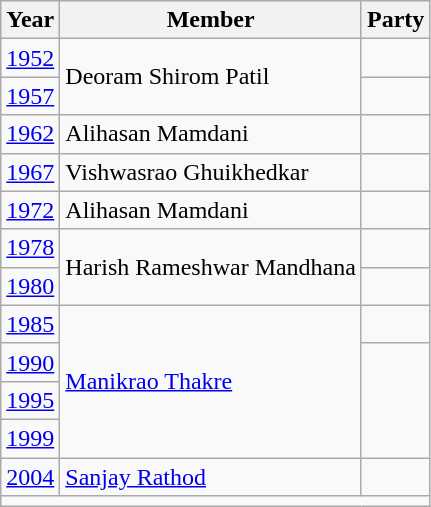<table class="wikitable">
<tr>
<th>Year</th>
<th>Member</th>
<th colspan="2">Party</th>
</tr>
<tr>
<td><a href='#'>1952</a></td>
<td rowspan="2">Deoram Shirom Patil</td>
<td></td>
</tr>
<tr>
<td><a href='#'>1957</a></td>
</tr>
<tr>
<td><a href='#'>1962</a></td>
<td>Alihasan Mamdani</td>
<td></td>
</tr>
<tr>
<td><a href='#'>1967</a></td>
<td>Vishwasrao Ghuikhedkar</td>
<td></td>
</tr>
<tr>
<td><a href='#'>1972</a></td>
<td>Alihasan Mamdani</td>
<td></td>
</tr>
<tr>
<td><a href='#'>1978</a></td>
<td rowspan="2">Harish Rameshwar Mandhana</td>
<td></td>
</tr>
<tr>
<td><a href='#'>1980</a></td>
<td></td>
</tr>
<tr>
<td><a href='#'>1985</a></td>
<td rowspan="4"><a href='#'>Manikrao Thakre</a></td>
<td></td>
</tr>
<tr>
<td><a href='#'>1990</a></td>
</tr>
<tr>
<td><a href='#'>1995</a></td>
</tr>
<tr>
<td><a href='#'>1999</a></td>
</tr>
<tr>
<td><a href='#'>2004</a></td>
<td><a href='#'>Sanjay Rathod</a></td>
<td></td>
</tr>
<tr>
<td colspan="4"></td>
</tr>
</table>
